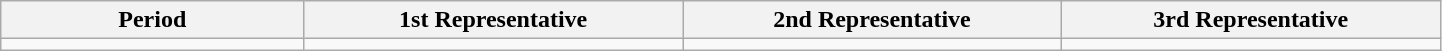<table class="wikitable" width=76%; float:right>
<tr>
<th width=16%>Period</th>
<th width=20%>1st Representative</th>
<th width=20%>2nd Representative</th>
<th width=20%>3rd Representative</th>
</tr>
<tr>
<td></td>
<td></td>
<td></td>
<td></td>
</tr>
</table>
